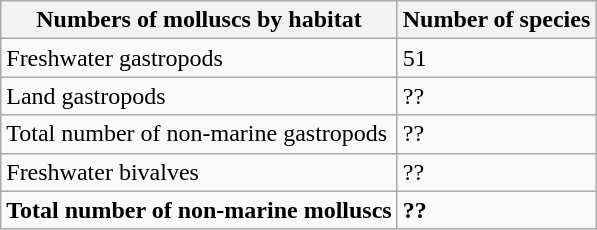<table class="wikitable">
<tr>
<th>Numbers of molluscs by habitat</th>
<th>Number of species</th>
</tr>
<tr>
<td>Freshwater gastropods</td>
<td>51</td>
</tr>
<tr>
<td>Land gastropods</td>
<td>??</td>
</tr>
<tr>
<td>Total number of non-marine gastropods</td>
<td>??</td>
</tr>
<tr>
<td>Freshwater bivalves</td>
<td>??</td>
</tr>
<tr>
<td><strong>Total number of non-marine molluscs</strong></td>
<td><strong>??</strong></td>
</tr>
</table>
